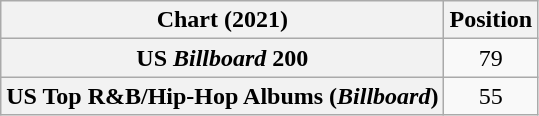<table class="wikitable sortable plainrowheaders" style="text-align:center">
<tr>
<th scope="col">Chart (2021)</th>
<th scope="col">Position</th>
</tr>
<tr>
<th scope="row">US <em>Billboard</em> 200</th>
<td>79</td>
</tr>
<tr>
<th scope="row">US Top R&B/Hip-Hop Albums (<em>Billboard</em>)</th>
<td>55</td>
</tr>
</table>
